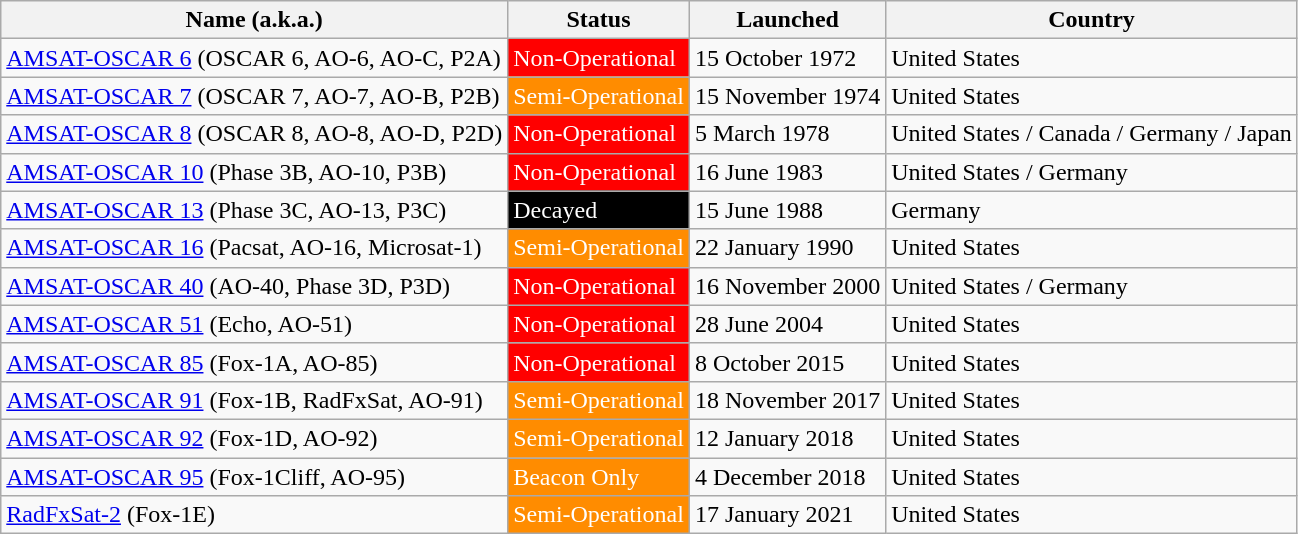<table class="wikitable sortable">
<tr>
<th>Name (a.k.a.)</th>
<th>Status</th>
<th>Launched</th>
<th>Country</th>
</tr>
<tr>
<td><a href='#'>AMSAT-OSCAR 6</a> (OSCAR 6, AO-6, AO-C, P2A)</td>
<td style="background-color: red; color: white;">Non-Operational</td>
<td>15 October 1972</td>
<td>United States</td>
</tr>
<tr>
<td><a href='#'>AMSAT-OSCAR 7</a> (OSCAR 7, AO-7, AO-B, P2B)</td>
<td style="background-color: darkorange; color: white;">Semi-Operational</td>
<td>15 November 1974</td>
<td>United States</td>
</tr>
<tr>
<td><a href='#'>AMSAT-OSCAR 8</a> (OSCAR 8, AO-8, AO-D, P2D)</td>
<td style="background-color: red; color: white;">Non-Operational</td>
<td>5 March 1978</td>
<td>United States / Canada / Germany / Japan</td>
</tr>
<tr>
<td><a href='#'>AMSAT-OSCAR 10</a> (Phase 3B, AO-10, P3B)</td>
<td style="background-color: red; color: white;">Non-Operational</td>
<td>16 June 1983</td>
<td>United States / Germany</td>
</tr>
<tr>
<td><a href='#'>AMSAT-OSCAR 13</a> (Phase 3C, AO-13, P3C)</td>
<td style="background-color: black; color: white;">Decayed</td>
<td>15 June 1988</td>
<td>Germany</td>
</tr>
<tr>
<td><a href='#'>AMSAT-OSCAR 16</a> (Pacsat, AO-16, Microsat-1)</td>
<td style="background-color: darkorange; color: white;">Semi-Operational</td>
<td>22 January 1990</td>
<td>United States</td>
</tr>
<tr>
<td><a href='#'>AMSAT-OSCAR 40</a> (AO-40, Phase 3D, P3D)</td>
<td style="background-color: red; color: white;">Non-Operational</td>
<td>16 November 2000</td>
<td>United States / Germany</td>
</tr>
<tr>
<td><a href='#'>AMSAT-OSCAR 51</a> (Echo, AO-51)</td>
<td style="background-color: red; color: white;">Non-Operational</td>
<td>28 June 2004</td>
<td>United States</td>
</tr>
<tr>
<td><a href='#'>AMSAT-OSCAR 85</a> (Fox-1A, AO-85)</td>
<td style="background-color: red; color: white;">Non-Operational</td>
<td>8 October 2015</td>
<td>United States</td>
</tr>
<tr>
<td><a href='#'>AMSAT-OSCAR 91</a> (Fox-1B, RadFxSat, AO-91)</td>
<td style="background-color: darkorange; color: white;">Semi-Operational</td>
<td>18 November 2017</td>
<td>United States</td>
</tr>
<tr>
<td><a href='#'>AMSAT-OSCAR 92</a> (Fox-1D, AO-92)</td>
<td style="background-color: darkorange; color: white;">Semi-Operational</td>
<td>12 January 2018</td>
<td>United States</td>
</tr>
<tr>
<td><a href='#'>AMSAT-OSCAR 95</a> (Fox-1Cliff, AO-95)</td>
<td style="background-color: darkorange; color: white;">Beacon Only</td>
<td>4 December 2018</td>
<td>United States</td>
</tr>
<tr>
<td><a href='#'>RadFxSat-2</a> (Fox-1E)</td>
<td style="background-color: darkorange; color: white;">Semi-Operational</td>
<td>17 January 2021</td>
<td>United States</td>
</tr>
</table>
